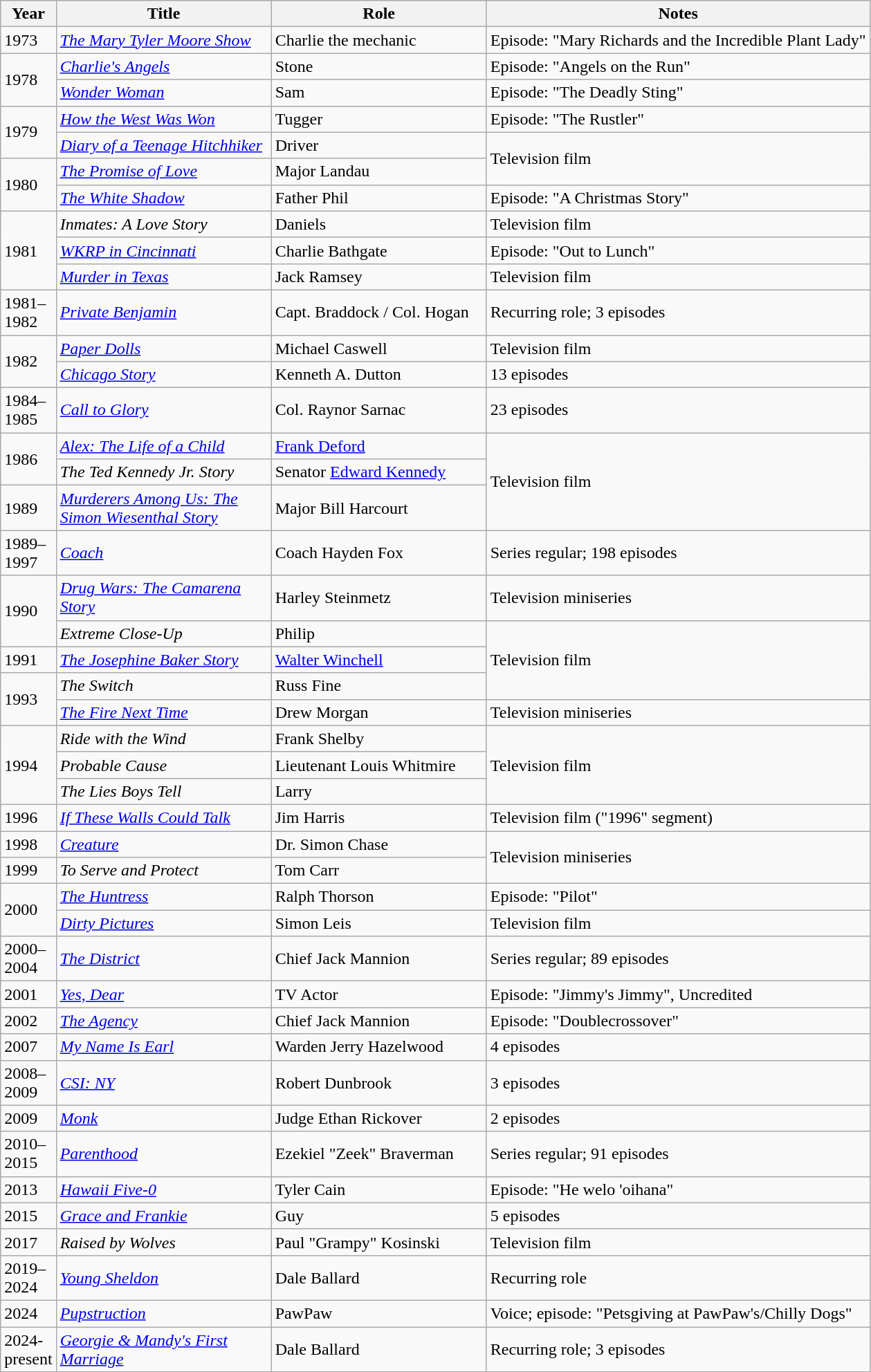<table class="wikitable sortable">
<tr>
<th width=35px>Year</th>
<th width=200px>Title</th>
<th width=200px>Role</th>
<th class="unsortable">Notes</th>
</tr>
<tr>
<td>1973</td>
<td><em><a href='#'>The Mary Tyler Moore Show</a></em></td>
<td>Charlie the mechanic</td>
<td>Episode: "Mary Richards and the Incredible Plant Lady"</td>
</tr>
<tr>
<td rowspan="2">1978</td>
<td><em><a href='#'>Charlie's Angels</a></em></td>
<td>Stone</td>
<td>Episode: "Angels on the Run"</td>
</tr>
<tr>
<td><em><a href='#'>Wonder Woman</a></em></td>
<td>Sam</td>
<td>Episode: "The Deadly Sting"</td>
</tr>
<tr>
<td rowspan="2">1979</td>
<td><em><a href='#'>How the West Was Won</a></em></td>
<td>Tugger</td>
<td>Episode: "The Rustler"</td>
</tr>
<tr>
<td><em><a href='#'>Diary of a Teenage Hitchhiker</a></em></td>
<td>Driver</td>
<td rowspan="2">Television film</td>
</tr>
<tr>
<td rowspan="2">1980</td>
<td><em><a href='#'>The Promise of Love</a></em></td>
<td>Major Landau</td>
</tr>
<tr>
<td><em><a href='#'>The White Shadow</a></em></td>
<td>Father Phil</td>
<td>Episode: "A Christmas Story"</td>
</tr>
<tr>
<td rowspan="3">1981</td>
<td><em>Inmates: A Love Story</em></td>
<td>Daniels</td>
<td>Television film</td>
</tr>
<tr>
<td><em><a href='#'>WKRP in Cincinnati</a></em></td>
<td>Charlie Bathgate</td>
<td>Episode: "Out to Lunch"</td>
</tr>
<tr>
<td><em><a href='#'>Murder in Texas</a></em></td>
<td>Jack Ramsey</td>
<td>Television film</td>
</tr>
<tr>
<td>1981–1982</td>
<td><em><a href='#'>Private Benjamin</a></em></td>
<td>Capt. Braddock / Col. Hogan</td>
<td>Recurring role; 3 episodes</td>
</tr>
<tr>
<td rowspan="2">1982</td>
<td><em><a href='#'>Paper Dolls</a></em></td>
<td>Michael Caswell</td>
<td>Television film</td>
</tr>
<tr>
<td><em><a href='#'>Chicago Story</a></em></td>
<td>Kenneth A. Dutton</td>
<td>13 episodes</td>
</tr>
<tr>
<td>1984–1985</td>
<td><em><a href='#'>Call to Glory</a></em></td>
<td>Col. Raynor Sarnac</td>
<td>23 episodes</td>
</tr>
<tr>
<td rowspan="2">1986</td>
<td><em><a href='#'>Alex: The Life of a Child</a></em></td>
<td><a href='#'>Frank Deford</a></td>
<td rowspan="3">Television film</td>
</tr>
<tr>
<td><em>The Ted Kennedy Jr. Story</em></td>
<td>Senator <a href='#'>Edward Kennedy</a></td>
</tr>
<tr>
<td>1989</td>
<td><em><a href='#'>Murderers Among Us: The Simon Wiesenthal Story</a></em></td>
<td>Major Bill Harcourt</td>
</tr>
<tr>
<td>1989–1997</td>
<td><em><a href='#'>Coach</a></em></td>
<td>Coach Hayden Fox</td>
<td>Series regular; 198 episodes</td>
</tr>
<tr>
<td rowspan="2">1990</td>
<td><em><a href='#'>Drug Wars: The Camarena Story</a></em></td>
<td>Harley Steinmetz</td>
<td>Television miniseries</td>
</tr>
<tr>
<td><em>Extreme Close-Up</em></td>
<td>Philip</td>
<td rowspan="3">Television film</td>
</tr>
<tr>
<td>1991</td>
<td><em><a href='#'>The Josephine Baker Story</a></em></td>
<td><a href='#'>Walter Winchell</a></td>
</tr>
<tr>
<td rowspan="2">1993</td>
<td><em>The Switch</em></td>
<td>Russ Fine</td>
</tr>
<tr>
<td><em><a href='#'>The Fire Next Time</a></em></td>
<td>Drew Morgan</td>
<td>Television miniseries</td>
</tr>
<tr>
<td rowspan="3">1994</td>
<td><em>Ride with the Wind</em></td>
<td>Frank Shelby</td>
<td rowspan="3">Television film</td>
</tr>
<tr>
<td><em>Probable Cause</em></td>
<td>Lieutenant Louis Whitmire</td>
</tr>
<tr>
<td><em>The Lies Boys Tell</em></td>
<td>Larry</td>
</tr>
<tr>
<td>1996</td>
<td><em><a href='#'>If These Walls Could Talk</a></em></td>
<td>Jim Harris</td>
<td>Television film ("1996" segment)</td>
</tr>
<tr>
<td>1998</td>
<td><em><a href='#'>Creature</a></em></td>
<td>Dr. Simon Chase</td>
<td rowspan="2">Television miniseries</td>
</tr>
<tr>
<td>1999</td>
<td><em>To Serve and Protect</em></td>
<td>Tom Carr</td>
</tr>
<tr>
<td rowspan="2">2000</td>
<td><em><a href='#'>The Huntress</a></em></td>
<td>Ralph Thorson</td>
<td>Episode: "Pilot"</td>
</tr>
<tr>
<td><em><a href='#'>Dirty Pictures</a></em></td>
<td>Simon Leis</td>
<td>Television film</td>
</tr>
<tr>
<td>2000–2004</td>
<td><em><a href='#'>The District</a></em></td>
<td>Chief Jack Mannion</td>
<td>Series regular; 89 episodes</td>
</tr>
<tr>
<td>2001</td>
<td><em><a href='#'>Yes, Dear</a></em></td>
<td>TV Actor</td>
<td>Episode: "Jimmy's Jimmy", Uncredited</td>
</tr>
<tr>
<td>2002</td>
<td><em><a href='#'>The Agency</a></em></td>
<td>Chief Jack Mannion</td>
<td>Episode: "Doublecrossover"</td>
</tr>
<tr>
<td>2007</td>
<td><em><a href='#'>My Name Is Earl</a></em></td>
<td>Warden Jerry Hazelwood</td>
<td>4 episodes</td>
</tr>
<tr>
<td>2008–2009</td>
<td><em><a href='#'>CSI: NY</a></em></td>
<td>Robert Dunbrook</td>
<td>3 episodes</td>
</tr>
<tr>
<td>2009</td>
<td><em><a href='#'>Monk</a></em></td>
<td>Judge Ethan Rickover</td>
<td>2 episodes</td>
</tr>
<tr>
<td>2010–2015</td>
<td><em><a href='#'>Parenthood</a></em></td>
<td>Ezekiel "Zeek" Braverman</td>
<td>Series regular; 91 episodes</td>
</tr>
<tr>
<td>2013</td>
<td><em><a href='#'>Hawaii Five-0</a></em></td>
<td>Tyler Cain</td>
<td>Episode: "He welo 'oihana"</td>
</tr>
<tr>
<td>2015</td>
<td><em><a href='#'>Grace and Frankie</a></em></td>
<td>Guy</td>
<td>5 episodes</td>
</tr>
<tr>
<td>2017</td>
<td><em>Raised by Wolves</em></td>
<td>Paul "Grampy" Kosinski</td>
<td>Television film</td>
</tr>
<tr>
<td>2019–2024</td>
<td><em><a href='#'>Young Sheldon</a></em></td>
<td>Dale Ballard</td>
<td>Recurring role</td>
</tr>
<tr>
<td>2024</td>
<td><em><a href='#'>Pupstruction</a></em></td>
<td>PawPaw</td>
<td>Voice; episode: "Petsgiving at PawPaw's/Chilly Dogs"</td>
</tr>
<tr>
<td>2024-present</td>
<td><em><a href='#'>Georgie & Mandy's First Marriage</a></em></td>
<td>Dale Ballard</td>
<td>Recurring role; 3 episodes</td>
</tr>
</table>
